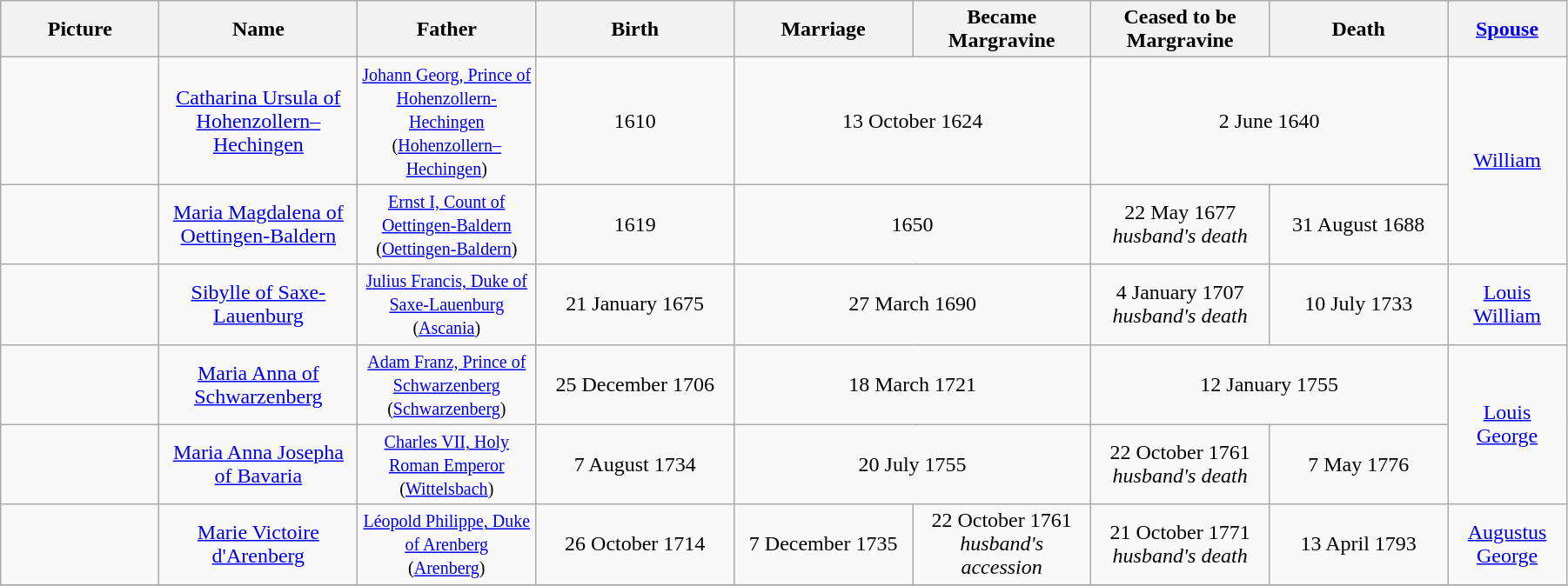<table width=95% class="wikitable">
<tr>
<th width = "8%">Picture</th>
<th width = "10%">Name</th>
<th width = "9%">Father</th>
<th width = "10%">Birth</th>
<th width = "9%">Marriage</th>
<th width = "9%">Became Margravine</th>
<th width = "9%">Ceased to be Margravine</th>
<th width = "9%">Death</th>
<th width = "6%"><a href='#'>Spouse</a></th>
</tr>
<tr>
<td align="center"></td>
<td align="center"><a href='#'>Catharina Ursula of Hohenzollern–Hechingen</a></td>
<td align="center"><small><a href='#'>Johann Georg, Prince of Hohenzollern-Hechingen</a><br>(<a href='#'>Hohenzollern–Hechingen</a>)</small></td>
<td align="center">1610</td>
<td align="center" colspan="2">13 October 1624</td>
<td align="center" colspan="2">2 June 1640</td>
<td align="center" rowspan="2"><a href='#'>William</a></td>
</tr>
<tr>
<td align="center"></td>
<td align="center"><a href='#'>Maria Magdalena of Oettingen-Baldern</a></td>
<td align="center"><small><a href='#'>Ernst I, Count of Oettingen-Baldern</a><br>(<a href='#'>Oettingen-Baldern</a>)</small></td>
<td align="center">1619</td>
<td align="center" colspan="2">1650</td>
<td align="center">22 May 1677<br><em>husband's death</em></td>
<td align="center">31 August 1688</td>
</tr>
<tr>
<td align="center"></td>
<td align="center"><a href='#'>Sibylle of Saxe-Lauenburg</a></td>
<td align="center"><small><a href='#'>Julius Francis, Duke of Saxe-Lauenburg</a><br>(<a href='#'>Ascania</a>)</small></td>
<td align="center">21 January 1675</td>
<td align="center" colspan="2">27 March 1690</td>
<td align="center">4 January 1707<br><em>husband's death</em></td>
<td align="center">10 July 1733</td>
<td align="center"><a href='#'>Louis William</a></td>
</tr>
<tr>
<td align="center"></td>
<td align="center"><a href='#'>Maria Anna of Schwarzenberg</a></td>
<td align="center"><small><a href='#'>Adam Franz, Prince of Schwarzenberg</a><br>(<a href='#'>Schwarzenberg</a>)</small></td>
<td align="center">25 December 1706</td>
<td align="center" colspan="2">18 March 1721</td>
<td align="center" colspan="2">12 January 1755</td>
<td align="center" rowspan="2"><a href='#'>Louis George</a></td>
</tr>
<tr>
<td align="center"></td>
<td align="center"><a href='#'>Maria Anna Josepha of Bavaria</a></td>
<td align="center"><small><a href='#'>Charles VII, Holy Roman Emperor</a><br>(<a href='#'>Wittelsbach</a>)</small></td>
<td align="center">7 August 1734</td>
<td align="center" colspan="2">20 July 1755</td>
<td align="center">22 October 1761<br><em>husband's death</em></td>
<td align="center">7 May 1776</td>
</tr>
<tr>
<td align="center"></td>
<td align="center"><a href='#'>Marie Victoire d'Arenberg</a></td>
<td align="center"><small><a href='#'>Léopold Philippe, Duke of Arenberg</a><br>(<a href='#'>Arenberg</a>)</small></td>
<td align="center">26 October 1714</td>
<td align="center">7 December 1735</td>
<td align="center">22 October 1761<br><em>husband's accession</em></td>
<td align="center">21 October 1771<br><em>husband's death</em></td>
<td align="center">13 April 1793</td>
<td align="center"><a href='#'>Augustus George</a></td>
</tr>
<tr>
</tr>
</table>
